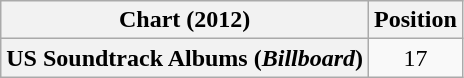<table class="wikitable plainrowheaders" style="text-align:center">
<tr>
<th scope="col">Chart (2012)</th>
<th scope="col">Position</th>
</tr>
<tr>
<th scope="row">US Soundtrack Albums (<em>Billboard</em>)</th>
<td>17</td>
</tr>
</table>
